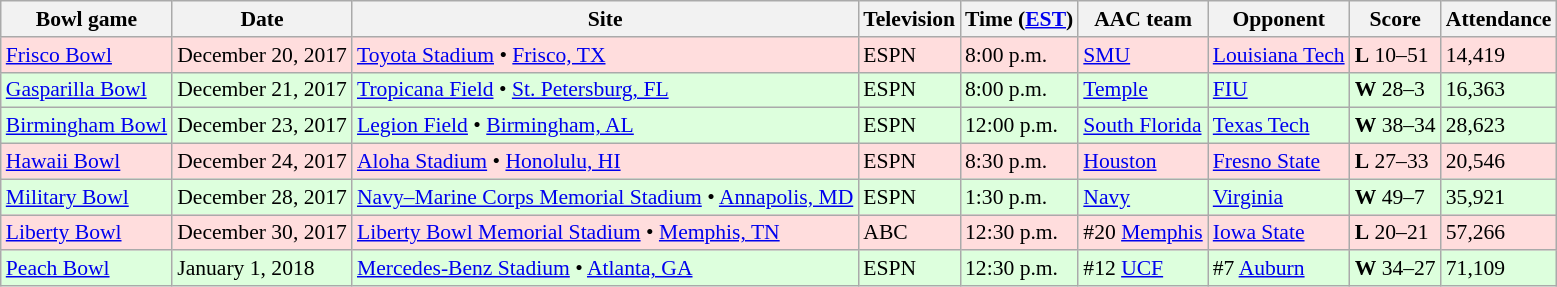<table class="wikitable" style="font-size:90%;">
<tr>
<th>Bowl game</th>
<th>Date</th>
<th>Site</th>
<th>Television</th>
<th>Time (<a href='#'>EST</a>)</th>
<th>AAC team</th>
<th>Opponent</th>
<th>Score</th>
<th>Attendance</th>
</tr>
<tr bgcolor=#ffdddd>
<td><a href='#'>Frisco Bowl</a></td>
<td>December 20, 2017</td>
<td><a href='#'>Toyota Stadium</a> • <a href='#'>Frisco, TX</a></td>
<td>ESPN</td>
<td>8:00 p.m.</td>
<td><a href='#'>SMU</a></td>
<td><a href='#'>Louisiana Tech</a></td>
<td><strong>L</strong> 10–51</td>
<td>14,419</td>
</tr>
<tr bgcolor=#ddffdd>
<td><a href='#'>Gasparilla Bowl</a></td>
<td>December 21, 2017</td>
<td><a href='#'>Tropicana Field</a> • <a href='#'>St. Petersburg, FL</a></td>
<td>ESPN</td>
<td>8:00 p.m.</td>
<td><a href='#'>Temple</a></td>
<td><a href='#'>FIU</a></td>
<td><strong>W</strong> 28–3</td>
<td>16,363</td>
</tr>
<tr bgcolor=#ddffdd>
<td><a href='#'>Birmingham Bowl</a></td>
<td>December 23, 2017</td>
<td><a href='#'>Legion Field</a> • <a href='#'>Birmingham, AL</a></td>
<td>ESPN</td>
<td>12:00 p.m.</td>
<td><a href='#'>South Florida</a></td>
<td><a href='#'>Texas Tech</a></td>
<td><strong>W</strong> 38–34</td>
<td>28,623</td>
</tr>
<tr bgcolor=#ffdddd>
<td><a href='#'>Hawaii Bowl</a></td>
<td>December 24, 2017</td>
<td><a href='#'>Aloha Stadium</a> • <a href='#'>Honolulu, HI</a></td>
<td>ESPN</td>
<td>8:30 p.m.</td>
<td><a href='#'>Houston</a></td>
<td><a href='#'>Fresno State</a></td>
<td><strong>L</strong> 27–33</td>
<td>20,546</td>
</tr>
<tr bgcolor=#ddffdd>
<td><a href='#'>Military Bowl</a></td>
<td>December 28, 2017</td>
<td><a href='#'>Navy–Marine Corps Memorial Stadium</a> • <a href='#'>Annapolis, MD</a></td>
<td>ESPN</td>
<td>1:30 p.m.</td>
<td><a href='#'>Navy</a></td>
<td><a href='#'>Virginia</a></td>
<td><strong>W</strong> 49–7</td>
<td>35,921</td>
</tr>
<tr bgcolor=#ffdddd>
<td><a href='#'>Liberty Bowl</a></td>
<td>December 30, 2017</td>
<td><a href='#'>Liberty Bowl Memorial Stadium</a> • <a href='#'>Memphis, TN</a></td>
<td>ABC</td>
<td>12:30 p.m.</td>
<td>#20 <a href='#'>Memphis</a></td>
<td><a href='#'>Iowa State</a></td>
<td><strong>L</strong> 20–21</td>
<td>57,266</td>
</tr>
<tr bgcolor=#ddffdd>
<td><a href='#'>Peach Bowl</a></td>
<td>January 1, 2018</td>
<td><a href='#'>Mercedes-Benz Stadium</a> • <a href='#'>Atlanta, GA</a></td>
<td>ESPN</td>
<td>12:30 p.m.</td>
<td>#12 <a href='#'>UCF</a></td>
<td>#7 <a href='#'>Auburn</a></td>
<td><strong>W</strong> 34–27</td>
<td>71,109</td>
</tr>
</table>
